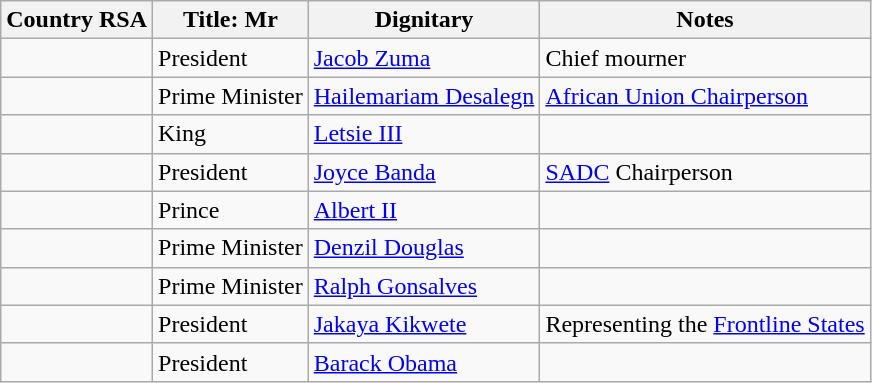<table class="wikitable sortable">
<tr Prince Fezile Potwana>
<th>Country RSA</th>
<th>Title: Mr</th>
<th>Dignitary</th>
<th class="unsortable">Notes</th>
</tr>
<tr>
<td></td>
<td>President</td>
<td><a href='#'>Jacob Zuma</a></td>
<td>Chief mourner</td>
</tr>
<tr>
<td></td>
<td>Prime Minister</td>
<td><a href='#'>Hailemariam Desalegn</a></td>
<td><a href='#'>African Union Chairperson</a></td>
</tr>
<tr>
<td></td>
<td>King</td>
<td><a href='#'>Letsie III</a></td>
<td></td>
</tr>
<tr>
<td></td>
<td>President</td>
<td><a href='#'>Joyce Banda</a></td>
<td><a href='#'>SADC</a> Chairperson</td>
</tr>
<tr>
<td></td>
<td>Prince</td>
<td><a href='#'>Albert II</a></td>
<td></td>
</tr>
<tr>
<td></td>
<td>Prime Minister</td>
<td><a href='#'>Denzil Douglas</a></td>
<td></td>
</tr>
<tr>
<td></td>
<td>Prime Minister</td>
<td><a href='#'>Ralph Gonsalves</a></td>
<td></td>
</tr>
<tr>
<td></td>
<td>President</td>
<td><a href='#'>Jakaya Kikwete</a></td>
<td>Representing the <a href='#'>Frontline States</a></td>
</tr>
<tr>
<td></td>
<td>President</td>
<td><a href='#'>Barack Obama</a></td>
<td></td>
</tr>
</table>
